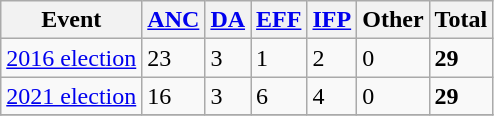<table class="wikitable">
<tr>
<th>Event</th>
<th><a href='#'>ANC</a></th>
<th><a href='#'>DA</a></th>
<th><a href='#'>EFF</a></th>
<th><a href='#'>IFP</a></th>
<th>Other</th>
<th>Total</th>
</tr>
<tr>
<td><a href='#'>2016 election</a></td>
<td>23</td>
<td>3</td>
<td>1</td>
<td>2</td>
<td>0</td>
<td><strong>29</strong></td>
</tr>
<tr>
<td><a href='#'>2021 election</a></td>
<td>16</td>
<td>3</td>
<td>6</td>
<td>4</td>
<td>0</td>
<td><strong>29</strong></td>
</tr>
<tr>
</tr>
</table>
